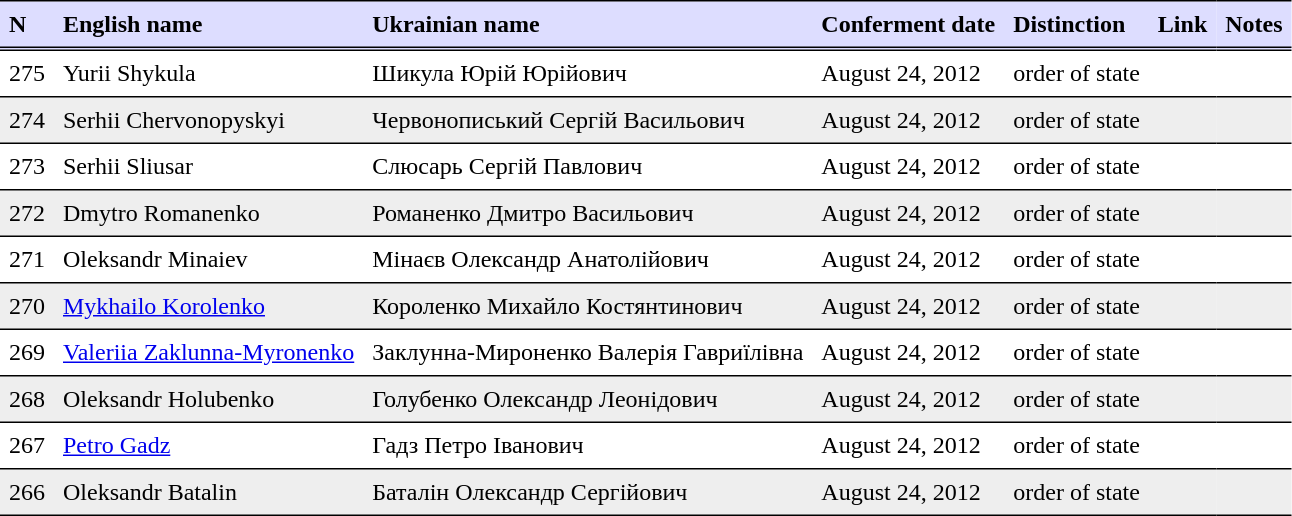<table border=1 cellspacing=0 cellpadding=6 style="border-collapse:collapse; border:0 none;" frame=void rules=rows>
<tr valign=bottom style="border-bottom:3px double black;background:#ddddff;">
<th align=left>N</th>
<th align=left>English name</th>
<th align=left>Ukrainian name</th>
<th align=left>Conferment date</th>
<th align=left>Distinction</th>
<th align=left>Link</th>
<th align=left>Notes</th>
</tr>
<tr valign=top style="border-bottom:1px solid black;">
<td>275</td>
<td>Yurii Shykula</td>
<td>Шикула Юрій Юрійович</td>
<td>August 24, 2012</td>
<td>order of state</td>
<td></td>
<td></td>
</tr>
<tr valign=top style="border-bottom:1px solid black;background:#eee;">
<td>274</td>
<td>Serhii Chervonopyskyi</td>
<td>Червонописький Сергій Васильович</td>
<td>August 24, 2012</td>
<td>order of state</td>
<td></td>
<td></td>
</tr>
<tr valign=top style="border-bottom:1px solid black;">
<td>273</td>
<td>Serhii Sliusar</td>
<td>Слюсарь Сергій Павлович</td>
<td>August 24, 2012</td>
<td>order of state</td>
<td></td>
<td></td>
</tr>
<tr valign=top style="border-bottom:1px solid black;background:#eee;">
<td>272</td>
<td>Dmytro Romanenko</td>
<td>Романенко Дмитро Васильович</td>
<td>August 24, 2012</td>
<td>order of state</td>
<td></td>
<td></td>
</tr>
<tr valign=top style="border-bottom:1px solid black;">
<td>271</td>
<td>Oleksandr Minaiev</td>
<td>Мінаєв Олександр Анатолійович</td>
<td>August 24, 2012</td>
<td>order of state</td>
<td></td>
<td></td>
</tr>
<tr valign=top style="border-bottom:1px solid black;background:#eee;">
<td>270</td>
<td><a href='#'>Mykhailo Korolenko</a></td>
<td>Короленко Михайло Костянтинович</td>
<td>August 24, 2012</td>
<td>order of state</td>
<td></td>
<td></td>
</tr>
<tr valign=top style="border-bottom:1px solid black;">
<td>269</td>
<td><a href='#'>Valeriia Zaklunna-Myronenko</a></td>
<td>Заклунна-Мироненко Валерія Гавриїлівна</td>
<td>August 24, 2012</td>
<td>order of state</td>
<td></td>
<td></td>
</tr>
<tr valign=top style="border-bottom:1px solid black;background:#eee;">
<td>268</td>
<td>Oleksandr Holubenko</td>
<td>Голубенко Олександр Леонідович</td>
<td>August 24, 2012</td>
<td>order of state</td>
<td></td>
<td></td>
</tr>
<tr valign=top style="border-bottom:1px solid black;">
<td>267</td>
<td><a href='#'>Petro Gadz</a></td>
<td>Гадз Петро Іванович</td>
<td>August 24, 2012</td>
<td>order of state</td>
<td></td>
<td></td>
</tr>
<tr valign=top style="border-bottom:1px solid black;background:#eee;">
<td>266</td>
<td>Oleksandr Batalin</td>
<td>Баталін Олександр Сергійович</td>
<td>August 24, 2012</td>
<td>order of state</td>
<td></td>
<td></td>
</tr>
</table>
